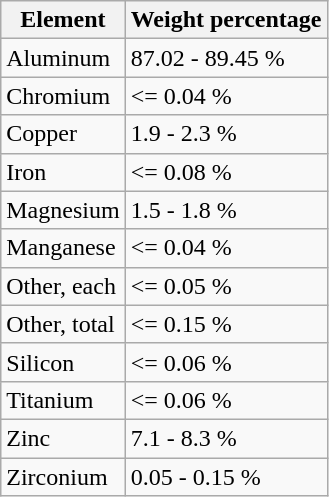<table class="wikitable">
<tr>
<th>Element</th>
<th>Weight percentage</th>
</tr>
<tr>
<td>Aluminum</td>
<td>87.02 - 89.45 %</td>
</tr>
<tr>
<td>Chromium</td>
<td><= 0.04 %</td>
</tr>
<tr>
<td>Copper</td>
<td>1.9 - 2.3 %</td>
</tr>
<tr>
<td>Iron</td>
<td><= 0.08 %</td>
</tr>
<tr>
<td>Magnesium</td>
<td>1.5 - 1.8 %</td>
</tr>
<tr>
<td>Manganese</td>
<td><= 0.04 %</td>
</tr>
<tr>
<td>Other, each</td>
<td><= 0.05 %</td>
</tr>
<tr>
<td>Other, total</td>
<td><= 0.15 %</td>
</tr>
<tr>
<td>Silicon</td>
<td><= 0.06 %</td>
</tr>
<tr>
<td>Titanium</td>
<td><= 0.06 %</td>
</tr>
<tr>
<td>Zinc</td>
<td>7.1 - 8.3 %</td>
</tr>
<tr>
<td>Zirconium</td>
<td>0.05 - 0.15 %</td>
</tr>
</table>
